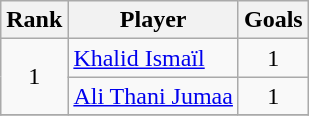<table class="wikitable" style="text-align: left;">
<tr>
<th>Rank</th>
<th>Player</th>
<th>Goals</th>
</tr>
<tr>
<td rowspan=2 align=center>1</td>
<td><a href='#'>Khalid Ismaïl</a></td>
<td align=center>1</td>
</tr>
<tr>
<td><a href='#'>Ali Thani Jumaa</a></td>
<td align=center>1</td>
</tr>
<tr>
</tr>
</table>
